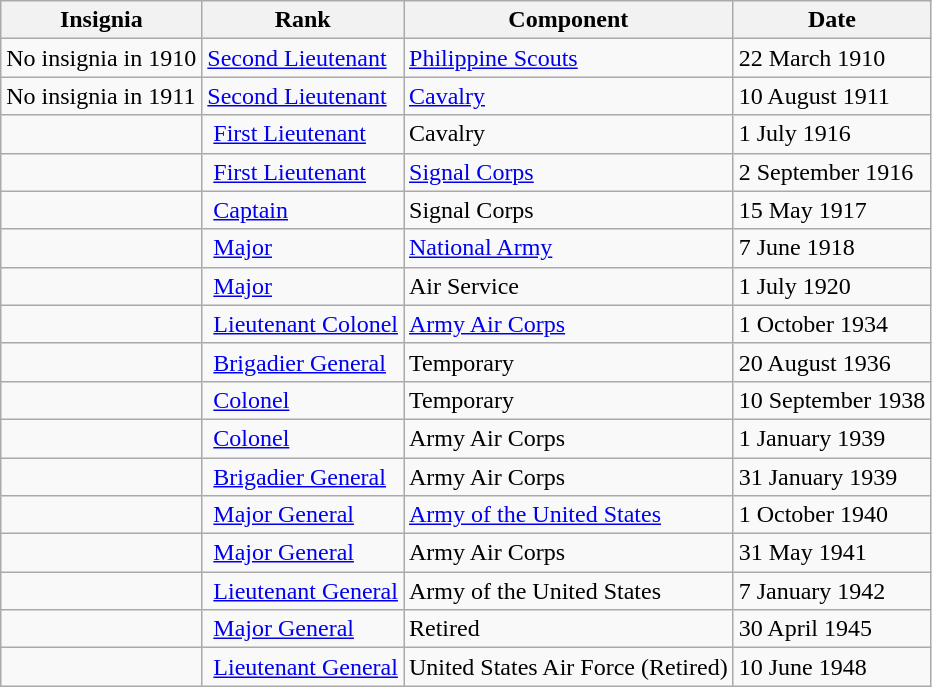<table class="wikitable">
<tr>
<th>Insignia</th>
<th>Rank</th>
<th>Component</th>
<th>Date</th>
</tr>
<tr>
<td> No insignia in 1910</td>
<td><a href='#'>Second Lieutenant</a></td>
<td><a href='#'>Philippine Scouts</a></td>
<td>22 March 1910</td>
</tr>
<tr>
<td> No insignia in 1911</td>
<td><a href='#'>Second Lieutenant</a></td>
<td><a href='#'>Cavalry</a></td>
<td>10 August 1911</td>
</tr>
<tr>
<td></td>
<td> <a href='#'>First Lieutenant</a></td>
<td>Cavalry</td>
<td>1 July 1916</td>
</tr>
<tr>
<td></td>
<td> <a href='#'>First Lieutenant</a></td>
<td><a href='#'>Signal Corps</a></td>
<td>2 September 1916</td>
</tr>
<tr>
<td></td>
<td> <a href='#'>Captain</a></td>
<td>Signal Corps</td>
<td>15 May 1917</td>
</tr>
<tr>
<td></td>
<td> <a href='#'>Major</a></td>
<td><a href='#'>National Army</a></td>
<td>7 June 1918</td>
</tr>
<tr>
<td></td>
<td> <a href='#'>Major</a></td>
<td>Air Service</td>
<td>1 July 1920</td>
</tr>
<tr>
<td></td>
<td> <a href='#'>Lieutenant Colonel</a></td>
<td><a href='#'>Army Air Corps</a></td>
<td>1 October 1934</td>
</tr>
<tr>
<td></td>
<td> <a href='#'>Brigadier General</a></td>
<td>Temporary</td>
<td>20 August 1936</td>
</tr>
<tr>
<td></td>
<td> <a href='#'>Colonel</a></td>
<td>Temporary</td>
<td>10 September 1938</td>
</tr>
<tr>
<td></td>
<td> <a href='#'>Colonel</a></td>
<td>Army Air Corps</td>
<td>1 January 1939</td>
</tr>
<tr>
<td></td>
<td> <a href='#'>Brigadier General</a></td>
<td>Army Air Corps</td>
<td>31 January 1939</td>
</tr>
<tr>
<td></td>
<td> <a href='#'>Major General</a></td>
<td><a href='#'>Army of the United States</a></td>
<td>1 October 1940</td>
</tr>
<tr>
<td></td>
<td> <a href='#'>Major General</a></td>
<td>Army Air Corps</td>
<td>31 May 1941</td>
</tr>
<tr>
<td></td>
<td> <a href='#'>Lieutenant General</a></td>
<td>Army of the United States</td>
<td>7 January 1942</td>
</tr>
<tr>
<td></td>
<td> <a href='#'>Major General</a></td>
<td>Retired</td>
<td>30 April 1945</td>
</tr>
<tr>
<td></td>
<td> <a href='#'>Lieutenant General</a></td>
<td>United States Air Force (Retired)</td>
<td>10 June 1948</td>
</tr>
</table>
